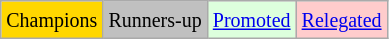<table class="wikitable">
<tr>
<td bgcolor=gold><small>Champions</small></td>
<td bgcolor=silver><small>Runners-up</small></td>
<td bgcolor="#DDFFDD"><small><a href='#'>Promoted</a></small></td>
<td bgcolor="#FFCCCC"><small><a href='#'>Relegated</a></small></td>
</tr>
</table>
